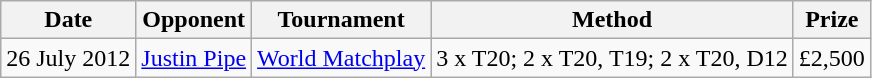<table class="wikitable">
<tr>
<th>Date</th>
<th>Opponent</th>
<th>Tournament</th>
<th>Method</th>
<th>Prize</th>
</tr>
<tr>
<td>26 July 2012</td>
<td> <a href='#'>Justin Pipe</a></td>
<td><a href='#'>World Matchplay</a></td>
<td>3 x T20; 2 x T20, T19; 2 x T20, D12</td>
<td>£2,500</td>
</tr>
</table>
